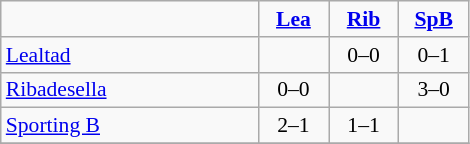<table style="font-size: 90%; text-align: center" class="wikitable">
<tr>
<td width=165></td>
<td align="center" width=40><strong><a href='#'>Lea</a></strong></td>
<td width=40><strong><a href='#'>Rib</a></strong></td>
<td width=40><strong><a href='#'>SpB</a></strong></td>
</tr>
<tr>
<td align=left><a href='#'>Lealtad</a></td>
<td></td>
<td> 0–0</td>
<td> 0–1</td>
</tr>
<tr>
<td align=left><a href='#'>Ribadesella</a></td>
<td> 0–0</td>
<td></td>
<td> 3–0</td>
</tr>
<tr>
<td align=left><a href='#'>Sporting B</a></td>
<td> 2–1</td>
<td> 1–1</td>
<td></td>
</tr>
<tr>
</tr>
</table>
